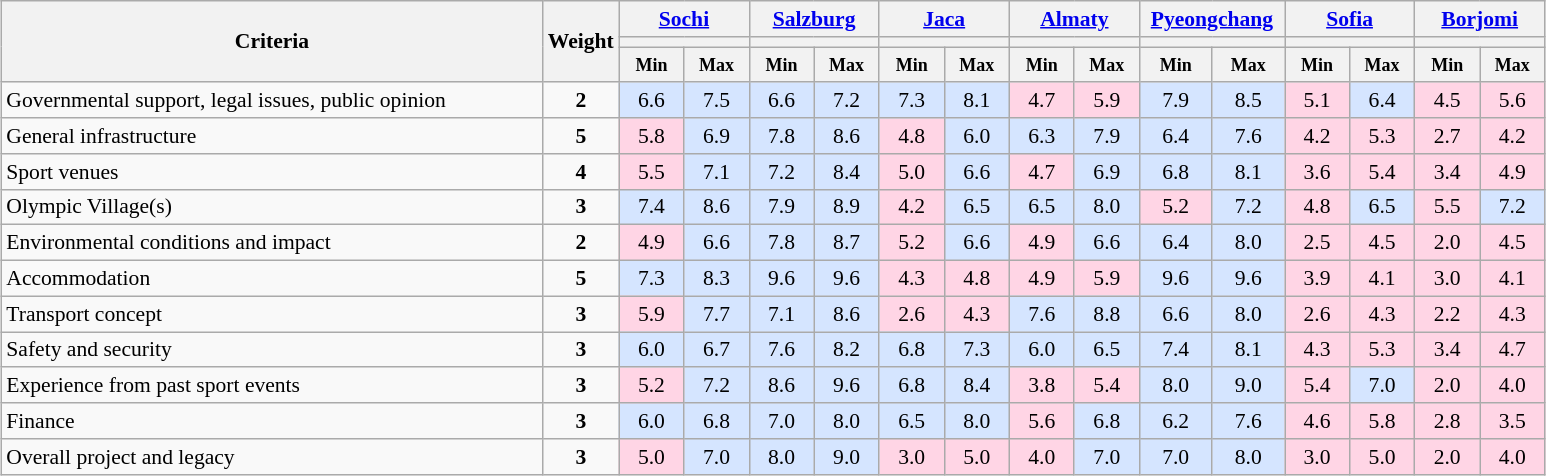<table class="wikitable" style="margin:1em auto; width: 1030px; text-align:center; font-size:90%">
<tr>
<th rowspan="3">Criteria</th>
<th width="30px" rowspan="3">Weight</th>
<th width="80px" colspan="2" valign="bottom"><a href='#'>Sochi</a></th>
<th width="80px" colspan="2" valign="bottom"><a href='#'>Salzburg</a></th>
<th width="80px" colspan="2" valign="bottom"><a href='#'>Jaca</a></th>
<th width="80px" colspan="2" valign="bottom"><a href='#'>Almaty</a></th>
<th width="90px" colspan="2" valign="bottom"><a href='#'>Pyeongchang</a></th>
<th width="80px" colspan="2" valign="bottom"><a href='#'>Sofia</a></th>
<th width="80px" colspan="2" valign="bottom"><a href='#'>Borjomi</a></th>
</tr>
<tr>
<th colspan="2"></th>
<th colspan="2"></th>
<th colspan="2"></th>
<th colspan="2"></th>
<th colspan="2"></th>
<th colspan="2"></th>
<th colspan="2"></th>
</tr>
<tr>
<th width="25px"><small>Min</small></th>
<th width="25px"><small>Max</small></th>
<th width="25px"><small>Min</small></th>
<th width="25px"><small>Max</small></th>
<th width="25px"><small>Min</small></th>
<th width="25px"><small>Max</small></th>
<th width="25px"><small>Min</small></th>
<th width="25px"><small>Max</small></th>
<th width="25px"><small>Min</small></th>
<th width="25px"><small>Max</small></th>
<th width="25px"><small>Min</small></th>
<th width="25px"><small>Max</small></th>
<th width="25px"><small>Min</small></th>
<th width="25px"><small>Max</small></th>
</tr>
<tr>
<td align="left">Governmental support, legal issues, public opinion</td>
<td><strong>2</strong></td>
<td style="background: #d5e5ff">6.6</td>
<td style="background: #d5e5ff">7.5</td>
<td style="background: #d5e5ff">6.6</td>
<td style="background: #d5e5ff">7.2</td>
<td style="background: #d5e5ff">7.3</td>
<td style="background: #d5e5ff">8.1</td>
<td style="background: #ffd5e5">4.7</td>
<td style="background: #ffd5e5">5.9</td>
<td style="background: #d5e5ff">7.9</td>
<td style="background: #d5e5ff">8.5</td>
<td style="background: #ffd5e5">5.1</td>
<td style="background: #d5e5ff">6.4</td>
<td style="background: #ffd5e5">4.5</td>
<td style="background: #ffd5e5">5.6</td>
</tr>
<tr>
<td align="left">General infrastructure</td>
<td><strong>5</strong></td>
<td style="background: #ffd5e5">5.8</td>
<td style="background: #d5e5ff">6.9</td>
<td style="background: #d5e5ff">7.8</td>
<td style="background: #d5e5ff">8.6</td>
<td style="background: #ffd5e5">4.8</td>
<td style="background: #d5e5ff">6.0</td>
<td style="background: #d5e5ff">6.3</td>
<td style="background: #d5e5ff">7.9</td>
<td style="background: #d5e5ff">6.4</td>
<td style="background: #d5e5ff">7.6</td>
<td style="background: #ffd5e5">4.2</td>
<td style="background: #ffd5e5">5.3</td>
<td style="background: #ffd5e5">2.7</td>
<td style="background: #ffd5e5">4.2</td>
</tr>
<tr>
<td align="left">Sport venues</td>
<td><strong>4</strong></td>
<td style="background: #ffd5e5">5.5</td>
<td style="background: #d5e5ff">7.1</td>
<td style="background: #d5e5ff">7.2</td>
<td style="background: #d5e5ff">8.4</td>
<td style="background: #ffd5e5">5.0</td>
<td style="background: #d5e5ff">6.6</td>
<td style="background: #ffd5e5">4.7</td>
<td style="background: #d5e5ff">6.9</td>
<td style="background: #d5e5ff">6.8</td>
<td style="background: #d5e5ff">8.1</td>
<td style="background: #ffd5e5">3.6</td>
<td style="background: #ffd5e5">5.4</td>
<td style="background: #ffd5e5">3.4</td>
<td style="background: #ffd5e5">4.9</td>
</tr>
<tr>
<td align="left">Olympic Village(s)</td>
<td><strong>3</strong></td>
<td style="background: #d5e5ff">7.4</td>
<td style="background: #d5e5ff">8.6</td>
<td style="background: #d5e5ff">7.9</td>
<td style="background: #d5e5ff">8.9</td>
<td style="background: #ffd5e5">4.2</td>
<td style="background: #d5e5ff">6.5</td>
<td style="background: #d5e5ff">6.5</td>
<td style="background: #d5e5ff">8.0</td>
<td style="background: #ffd5e5">5.2</td>
<td style="background: #d5e5ff">7.2</td>
<td style="background: #ffd5e5">4.8</td>
<td style="background: #d5e5ff">6.5</td>
<td style="background: #ffd5e5">5.5</td>
<td style="background: #d5e5ff">7.2</td>
</tr>
<tr>
<td align="left">Environmental conditions and impact</td>
<td><strong>2</strong></td>
<td style="background: #ffd5e5">4.9</td>
<td style="background: #d5e5ff">6.6</td>
<td style="background: #d5e5ff">7.8</td>
<td style="background: #d5e5ff">8.7</td>
<td style="background: #ffd5e5">5.2</td>
<td style="background: #d5e5ff">6.6</td>
<td style="background: #ffd5e5">4.9</td>
<td style="background: #d5e5ff">6.6</td>
<td style="background: #d5e5ff">6.4</td>
<td style="background: #d5e5ff">8.0</td>
<td style="background: #ffd5e5">2.5</td>
<td style="background: #ffd5e5">4.5</td>
<td style="background: #ffd5e5">2.0</td>
<td style="background: #ffd5e5">4.5</td>
</tr>
<tr>
<td align="left">Accommodation</td>
<td><strong>5</strong></td>
<td style="background: #d5e5ff">7.3</td>
<td style="background: #d5e5ff">8.3</td>
<td style="background: #d5e5ff">9.6</td>
<td style="background: #d5e5ff">9.6</td>
<td style="background: #ffd5e5">4.3</td>
<td style="background: #ffd5e5">4.8</td>
<td style="background: #ffd5e5">4.9</td>
<td style="background: #ffd5e5">5.9</td>
<td style="background: #d5e5ff">9.6</td>
<td style="background: #d5e5ff">9.6</td>
<td style="background: #ffd5e5">3.9</td>
<td style="background: #ffd5e5">4.1</td>
<td style="background: #ffd5e5">3.0</td>
<td style="background: #ffd5e5">4.1</td>
</tr>
<tr>
<td align="left">Transport concept</td>
<td><strong>3</strong></td>
<td style="background: #ffd5e5">5.9</td>
<td style="background: #d5e5ff">7.7</td>
<td style="background: #d5e5ff">7.1</td>
<td style="background: #d5e5ff">8.6</td>
<td style="background: #ffd5e5">2.6</td>
<td style="background: #ffd5e5">4.3</td>
<td style="background: #d5e5ff">7.6</td>
<td style="background: #d5e5ff">8.8</td>
<td style="background: #d5e5ff">6.6</td>
<td style="background: #d5e5ff">8.0</td>
<td style="background: #ffd5e5">2.6</td>
<td style="background: #ffd5e5">4.3</td>
<td style="background: #ffd5e5">2.2</td>
<td style="background: #ffd5e5">4.3</td>
</tr>
<tr>
<td align="left">Safety and security</td>
<td><strong>3</strong></td>
<td style="background: #d5e5ff">6.0</td>
<td style="background: #d5e5ff">6.7</td>
<td style="background: #d5e5ff">7.6</td>
<td style="background: #d5e5ff">8.2</td>
<td style="background: #d5e5ff">6.8</td>
<td style="background: #d5e5ff">7.3</td>
<td style="background: #d5e5ff">6.0</td>
<td style="background: #d5e5ff">6.5</td>
<td style="background: #d5e5ff">7.4</td>
<td style="background: #d5e5ff">8.1</td>
<td style="background: #ffd5e5">4.3</td>
<td style="background: #ffd5e5">5.3</td>
<td style="background: #ffd5e5">3.4</td>
<td style="background: #ffd5e5">4.7</td>
</tr>
<tr>
<td align="left">Experience from past sport events</td>
<td><strong>3</strong></td>
<td style="background: #ffd5e5">5.2</td>
<td style="background: #d5e5ff">7.2</td>
<td style="background: #d5e5ff">8.6</td>
<td style="background: #d5e5ff">9.6</td>
<td style="background: #d5e5ff">6.8</td>
<td style="background: #d5e5ff">8.4</td>
<td style="background: #ffd5e5">3.8</td>
<td style="background: #ffd5e5">5.4</td>
<td style="background: #d5e5ff">8.0</td>
<td style="background: #d5e5ff">9.0</td>
<td style="background: #ffd5e5">5.4</td>
<td style="background: #d5e5ff">7.0</td>
<td style="background: #ffd5e5">2.0</td>
<td style="background: #ffd5e5">4.0</td>
</tr>
<tr>
<td align="left">Finance</td>
<td><strong>3</strong></td>
<td style="background: #d5e5ff">6.0</td>
<td style="background: #d5e5ff">6.8</td>
<td style="background: #d5e5ff">7.0</td>
<td style="background: #d5e5ff">8.0</td>
<td style="background: #d5e5ff">6.5</td>
<td style="background: #d5e5ff">8.0</td>
<td style="background: #ffd5e5">5.6</td>
<td style="background: #d5e5ff">6.8</td>
<td style="background: #d5e5ff">6.2</td>
<td style="background: #d5e5ff">7.6</td>
<td style="background: #ffd5e5">4.6</td>
<td style="background: #ffd5e5">5.8</td>
<td style="background: #ffd5e5">2.8</td>
<td style="background: #ffd5e5">3.5</td>
</tr>
<tr>
<td align="left">Overall project and legacy</td>
<td><strong>3</strong></td>
<td style="background: #ffd5e5">5.0</td>
<td style="background: #d5e5ff">7.0</td>
<td style="background: #d5e5ff">8.0</td>
<td style="background: #d5e5ff">9.0</td>
<td style="background: #ffd5e5">3.0</td>
<td style="background: #ffd5e5">5.0</td>
<td style="background: #ffd5e5">4.0</td>
<td style="background: #d5e5ff">7.0</td>
<td style="background: #d5e5ff">7.0</td>
<td style="background: #d5e5ff">8.0</td>
<td style="background: #ffd5e5">3.0</td>
<td style="background: #ffd5e5">5.0</td>
<td style="background: #ffd5e5">2.0</td>
<td style="background: #ffd5e5">4.0</td>
</tr>
</table>
